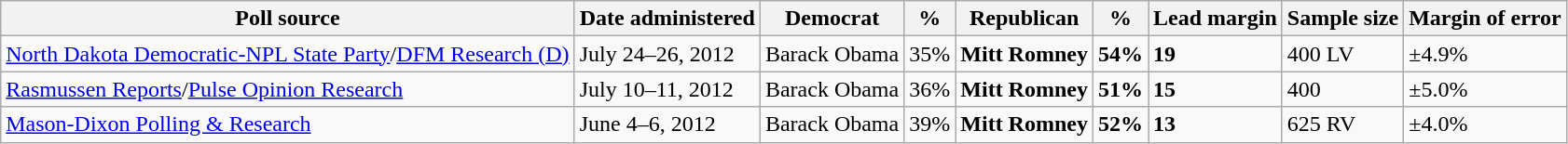<table class="wikitable">
<tr valign=bottom>
<th>Poll source</th>
<th>Date administered</th>
<th>Democrat</th>
<th>%</th>
<th>Republican</th>
<th>%</th>
<th>Lead margin</th>
<th>Sample size</th>
<th>Margin of error</th>
</tr>
<tr>
<td><a href='#'>North Dakota Democratic-NPL State Party</a>/<a href='#'>DFM Research (D)</a></td>
<td>July 24–26, 2012</td>
<td>Barack Obama</td>
<td>35%</td>
<td><strong>Mitt Romney</strong></td>
<td><strong>54%</strong></td>
<td><strong>19</strong></td>
<td>400 LV</td>
<td>±4.9%</td>
</tr>
<tr>
<td><a href='#'>Rasmussen Reports</a>/<a href='#'>Pulse Opinion Research</a></td>
<td>July 10–11, 2012</td>
<td>Barack Obama</td>
<td>36%</td>
<td><strong>Mitt Romney</strong></td>
<td><strong>51%</strong></td>
<td><strong>15</strong></td>
<td>400</td>
<td>±5.0%</td>
</tr>
<tr>
<td><a href='#'>Mason-Dixon Polling & Research</a></td>
<td>June 4–6, 2012</td>
<td>Barack Obama</td>
<td>39%</td>
<td><strong>Mitt Romney</strong></td>
<td><strong>52%</strong></td>
<td><strong>13</strong></td>
<td>625 RV</td>
<td>±4.0%</td>
</tr>
</table>
